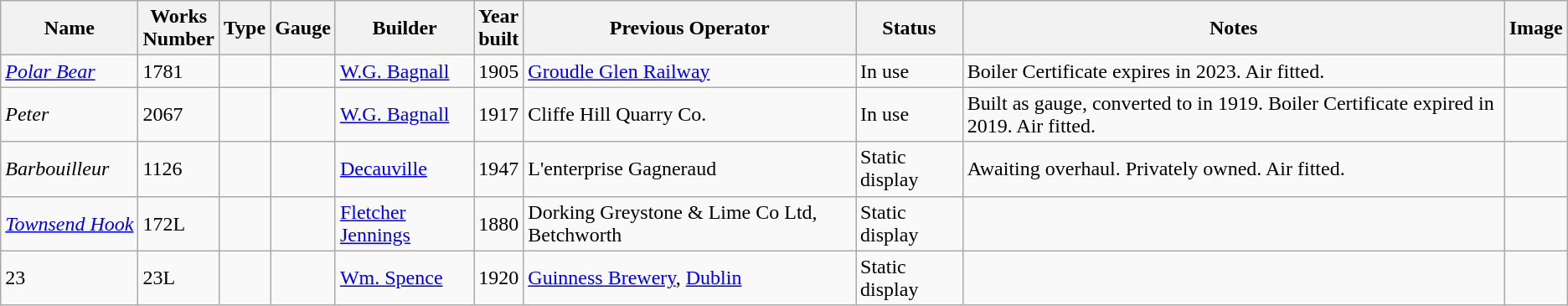<table class="wikitable sortable">
<tr>
<th>Name</th>
<th>Works<br>Number</th>
<th>Type</th>
<th>Gauge</th>
<th>Builder</th>
<th>Year<br>built</th>
<th>Previous Operator</th>
<th>Status</th>
<th width>Notes</th>
<th>Image</th>
</tr>
<tr>
<td><em><a href='#'>Polar Bear</a></em></td>
<td>1781</td>
<td></td>
<td></td>
<td><a href='#'>W.G. Bagnall</a></td>
<td>1905</td>
<td><a href='#'>Groudle Glen Railway</a></td>
<td>In use</td>
<td>Boiler Certificate expires in 2023. Air fitted.</td>
<td></td>
</tr>
<tr>
<td><em>Peter</em></td>
<td>2067</td>
<td></td>
<td></td>
<td><a href='#'>W.G. Bagnall</a></td>
<td>1917</td>
<td>Cliffe Hill Quarry Co.</td>
<td>In use</td>
<td>Built as  gauge, converted to  in 1919. Boiler Certificate expired in 2019. Air fitted.</td>
<td></td>
</tr>
<tr>
<td><em>Barbouilleur</em></td>
<td>1126</td>
<td></td>
<td></td>
<td><a href='#'>Decauville</a></td>
<td>1947</td>
<td>L'enterprise Gagneraud</td>
<td>Static display</td>
<td>Awaiting overhaul. Privately owned. Air fitted.</td>
<td></td>
</tr>
<tr>
<td><em><a href='#'>Townsend Hook</a></em></td>
<td>172L</td>
<td></td>
<td></td>
<td><a href='#'>Fletcher Jennings</a></td>
<td>1880</td>
<td>Dorking Greystone & Lime Co Ltd, Betchworth</td>
<td>Static display</td>
<td></td>
<td></td>
</tr>
<tr>
<td>23</td>
<td>23L</td>
<td></td>
<td></td>
<td><a href='#'>Wm. Spence</a></td>
<td>1920</td>
<td><a href='#'>Guinness Brewery</a>, <a href='#'>Dublin</a></td>
<td>Static display</td>
<td></td>
<td></td>
</tr>
</table>
